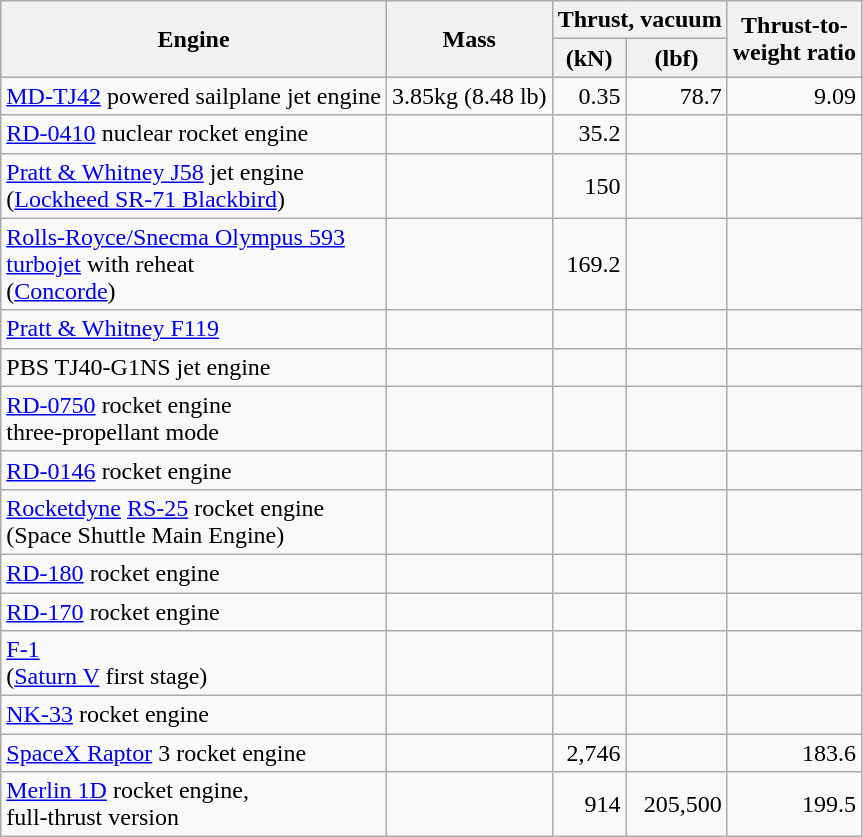<table class="wikitable sortable sticky-header-multi">
<tr>
<th rowspan=2>Engine</th>
<th rowspan="2">Mass</th>
<th colspan=2>Thrust, vacuum</th>
<th rowspan=2>Thrust-to-<br>weight ratio</th>
</tr>
<tr>
<th>(kN)</th>
<th>(lbf)</th>
</tr>
<tr>
<td><a href='#'>MD-TJ42</a> powered sailplane jet engine</td>
<td align=right>3.85kg (8.48 lb)</td>
<td align=right>0.35</td>
<td align=right>78.7</td>
<td align=right>9.09</td>
</tr>
<tr>
<td><a href='#'>RD-0410</a> nuclear rocket engine</td>
<td align=right></td>
<td align=right>35.2</td>
<td align=right></td>
<td align=right></td>
</tr>
<tr>
<td><a href='#'>Pratt & Whitney J58</a> jet engine<br>(<a href='#'>Lockheed SR-71 Blackbird</a>)</td>
<td align=right></td>
<td align=right>150</td>
<td align=right></td>
<td align=right></td>
</tr>
<tr>
<td><a href='#'>Rolls-Royce/Snecma Olympus 593</a><br><a href='#'>turbojet</a> with reheat <br>(<a href='#'>Concorde</a>)</td>
<td align=right></td>
<td align=right>169.2</td>
<td align=right></td>
<td align=right></td>
</tr>
<tr>
<td><a href='#'>Pratt & Whitney F119</a></td>
<td align=right></td>
<td align=right></td>
<td align=right></td>
<td align=right></td>
</tr>
<tr>
<td>PBS TJ40-G1NS jet engine</td>
<td align=right></td>
<td align=right></td>
<td align=right></td>
<td align=right></td>
</tr>
<tr>
<td><a href='#'>RD-0750</a> rocket engine<br> three-propellant mode</td>
<td align=right></td>
<td align=right></td>
<td align=right></td>
<td align=right></td>
</tr>
<tr>
<td><a href='#'>RD-0146</a> rocket engine</td>
<td align=right></td>
<td align=right></td>
<td align=right></td>
<td align=right></td>
</tr>
<tr>
<td><a href='#'>Rocketdyne</a> <a href='#'>RS-25</a> rocket engine<br>(Space Shuttle Main Engine)</td>
<td align=right></td>
<td align=right></td>
<td align=right></td>
<td align=right></td>
</tr>
<tr>
<td><a href='#'>RD-180</a> rocket engine</td>
<td align=right></td>
<td align=right></td>
<td align=right></td>
<td align=right></td>
</tr>
<tr>
<td><a href='#'>RD-170</a> rocket engine</td>
<td align=right></td>
<td align=right></td>
<td align=right></td>
<td align=right></td>
</tr>
<tr>
<td><a href='#'>F-1</a><br>(<a href='#'>Saturn V</a> first stage)</td>
<td align=right></td>
<td align=right></td>
<td align=right></td>
<td align=right></td>
</tr>
<tr>
<td><a href='#'>NK-33</a> rocket engine</td>
<td align=right></td>
<td align=right></td>
<td align=right></td>
<td align=right></td>
</tr>
<tr>
<td><a href='#'>SpaceX Raptor</a> 3 rocket engine</td>
<td align=right></td>
<td align=right>2,746</td>
<td align=right></td>
<td align=right>183.6</td>
</tr>
<tr>
<td><a href='#'>Merlin 1D</a> rocket engine, <br>full-thrust version</td>
<td align=right></td>
<td align=right>914</td>
<td align=right>205,500</td>
<td align=right>199.5</td>
</tr>
</table>
